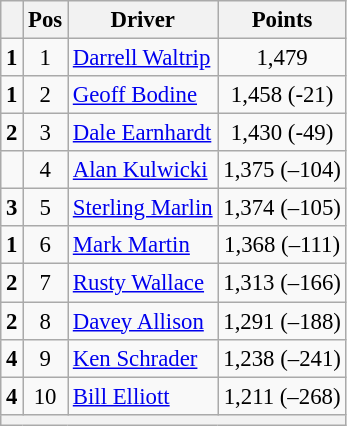<table class="wikitable" style="font-size: 95%;">
<tr>
<th></th>
<th>Pos</th>
<th>Driver</th>
<th>Points</th>
</tr>
<tr>
<td align="left">  <strong>1</strong></td>
<td style="text-align:center;">1</td>
<td><a href='#'>Darrell Waltrip</a></td>
<td style="text-align:center;">1,479</td>
</tr>
<tr>
<td align="left">  <strong>1</strong></td>
<td style="text-align:center;">2</td>
<td><a href='#'>Geoff Bodine</a></td>
<td style="text-align:center;">1,458 (-21)</td>
</tr>
<tr>
<td align="left">  <strong>2</strong></td>
<td style="text-align:center;">3</td>
<td><a href='#'>Dale Earnhardt</a></td>
<td style="text-align:center;">1,430 (-49)</td>
</tr>
<tr>
<td align="left"></td>
<td style="text-align:center;">4</td>
<td><a href='#'>Alan Kulwicki</a></td>
<td style="text-align:center;">1,375 (–104)</td>
</tr>
<tr>
<td align="left">  <strong>3</strong></td>
<td style="text-align:center;">5</td>
<td><a href='#'>Sterling Marlin</a></td>
<td style="text-align:center;">1,374 (–105)</td>
</tr>
<tr>
<td align="left">  <strong>1</strong></td>
<td style="text-align:center;">6</td>
<td><a href='#'>Mark Martin</a></td>
<td style="text-align:center;">1,368 (–111)</td>
</tr>
<tr>
<td align="left">  <strong>2</strong></td>
<td style="text-align:center;">7</td>
<td><a href='#'>Rusty Wallace</a></td>
<td style="text-align:center;">1,313 (–166)</td>
</tr>
<tr>
<td align="left">  <strong>2</strong></td>
<td style="text-align:center;">8</td>
<td><a href='#'>Davey Allison</a></td>
<td style="text-align:center;">1,291 (–188)</td>
</tr>
<tr>
<td align="left">  <strong>4</strong></td>
<td style="text-align:center;">9</td>
<td><a href='#'>Ken Schrader</a></td>
<td style="text-align:center;">1,238 (–241)</td>
</tr>
<tr>
<td align="left">  <strong>4</strong></td>
<td style="text-align:center;">10</td>
<td><a href='#'>Bill Elliott</a></td>
<td style="text-align:center;">1,211 (–268)</td>
</tr>
<tr class="sortbottom">
<th colspan="9"></th>
</tr>
</table>
